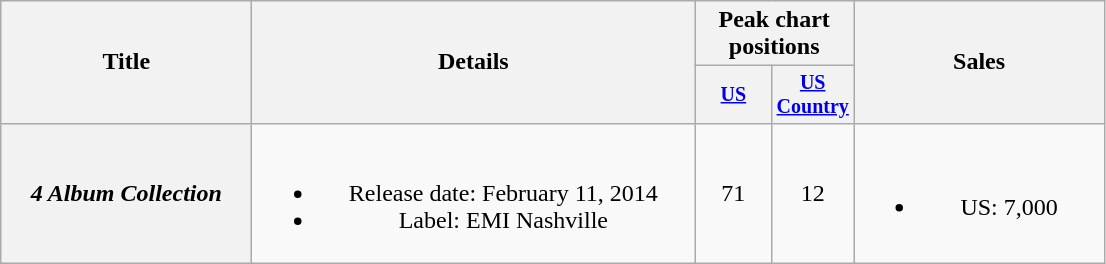<table class="wikitable plainrowheaders" style="text-align:center;">
<tr>
<th scope="col" rowspan="2" style="width:10em">Title</th>
<th scope="col" rowspan="2" style="width:18em;">Details</th>
<th scope="col" colspan="2">Peak chart<br>positions</th>
<th scope="col" rowspan="2" style="width:10em">Sales</th>
</tr>
<tr style="font-size:smaller;">
<th scope="col" style="width:45px;"><a href='#'>US</a><br></th>
<th scope="col" style="width:45px;"><a href='#'>US Country</a><br></th>
</tr>
<tr>
<th scope="row"><em>4 Album Collection</em></th>
<td><br><ul><li>Release date: February 11, 2014</li><li>Label: EMI Nashville</li></ul></td>
<td>71</td>
<td>12</td>
<td><br><ul><li>US: 7,000</li></ul></td>
</tr>
</table>
